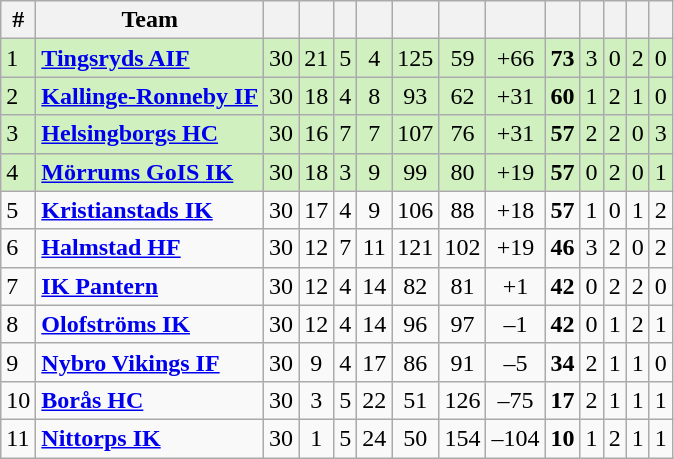<table class="wikitable sortable">
<tr>
<th>#</th>
<th>Team</th>
<th></th>
<th></th>
<th></th>
<th></th>
<th></th>
<th></th>
<th></th>
<th></th>
<th></th>
<th></th>
<th></th>
<th></th>
</tr>
<tr style="background: #D0F0C0;">
<td>1</td>
<td><strong><a href='#'>Tingsryds AIF</a></strong></td>
<td style="text-align: center;">30</td>
<td style="text-align: center;">21</td>
<td style="text-align: center;">5</td>
<td style="text-align: center;">4</td>
<td style="text-align: center;">125</td>
<td style="text-align: center;">59</td>
<td style="text-align: center;">+66</td>
<td style="text-align: center;"><strong>73</strong></td>
<td style="text-align: center;">3</td>
<td style="text-align: center;">0</td>
<td style="text-align: center;">2</td>
<td style="text-align: center;">0</td>
</tr>
<tr style="background: #D0F0C0;">
<td>2</td>
<td><strong><a href='#'>Kallinge-Ronneby IF</a></strong></td>
<td style="text-align: center;">30</td>
<td style="text-align: center;">18</td>
<td style="text-align: center;">4</td>
<td style="text-align: center;">8</td>
<td style="text-align: center;">93</td>
<td style="text-align: center;">62</td>
<td style="text-align: center;">+31</td>
<td style="text-align: center;"><strong>60</strong></td>
<td style="text-align: center;">1</td>
<td style="text-align: center;">2</td>
<td style="text-align: center;">1</td>
<td style="text-align: center;">0</td>
</tr>
<tr style="background: #D0F0C0;">
<td>3</td>
<td><strong><a href='#'>Helsingborgs HC</a></strong></td>
<td style="text-align: center;">30</td>
<td style="text-align: center;">16</td>
<td style="text-align: center;">7</td>
<td style="text-align: center;">7</td>
<td style="text-align: center;">107</td>
<td style="text-align: center;">76</td>
<td style="text-align: center;">+31</td>
<td style="text-align: center;"><strong>57</strong></td>
<td style="text-align: center;">2</td>
<td style="text-align: center;">2</td>
<td style="text-align: center;">0</td>
<td style="text-align: center;">3</td>
</tr>
<tr style="background: #D0F0C0;">
<td>4</td>
<td><strong><a href='#'>Mörrums GoIS IK</a></strong></td>
<td style="text-align: center;">30</td>
<td style="text-align: center;">18</td>
<td style="text-align: center;">3</td>
<td style="text-align: center;">9</td>
<td style="text-align: center;">99</td>
<td style="text-align: center;">80</td>
<td style="text-align: center;">+19</td>
<td style="text-align: center;"><strong>57</strong></td>
<td style="text-align: center;">0</td>
<td style="text-align: center;">2</td>
<td style="text-align: center;">0</td>
<td style="text-align: center;">1</td>
</tr>
<tr>
<td>5</td>
<td><strong><a href='#'>Kristianstads IK</a></strong></td>
<td style="text-align: center;">30</td>
<td style="text-align: center;">17</td>
<td style="text-align: center;">4</td>
<td style="text-align: center;">9</td>
<td style="text-align: center;">106</td>
<td style="text-align: center;">88</td>
<td style="text-align: center;">+18</td>
<td style="text-align: center;"><strong>57</strong></td>
<td style="text-align: center;">1</td>
<td style="text-align: center;">0</td>
<td style="text-align: center;">1</td>
<td style="text-align: center;">2</td>
</tr>
<tr>
<td>6</td>
<td><strong><a href='#'>Halmstad HF</a></strong></td>
<td style="text-align: center;">30</td>
<td style="text-align: center;">12</td>
<td style="text-align: center;">7</td>
<td style="text-align: center;">11</td>
<td style="text-align: center;">121</td>
<td style="text-align: center;">102</td>
<td style="text-align: center;">+19</td>
<td style="text-align: center;"><strong>46</strong></td>
<td style="text-align: center;">3</td>
<td style="text-align: center;">2</td>
<td style="text-align: center;">0</td>
<td style="text-align: center;">2</td>
</tr>
<tr>
<td>7</td>
<td><strong><a href='#'>IK Pantern</a></strong></td>
<td style="text-align: center;">30</td>
<td style="text-align: center;">12</td>
<td style="text-align: center;">4</td>
<td style="text-align: center;">14</td>
<td style="text-align: center;">82</td>
<td style="text-align: center;">81</td>
<td style="text-align: center;">+1</td>
<td style="text-align: center;"><strong>42</strong></td>
<td style="text-align: center;">0</td>
<td style="text-align: center;">2</td>
<td style="text-align: center;">2</td>
<td style="text-align: center;">0</td>
</tr>
<tr>
<td>8</td>
<td><strong><a href='#'>Olofströms IK</a></strong></td>
<td style="text-align: center;">30</td>
<td style="text-align: center;">12</td>
<td style="text-align: center;">4</td>
<td style="text-align: center;">14</td>
<td style="text-align: center;">96</td>
<td style="text-align: center;">97</td>
<td style="text-align: center;">–1</td>
<td style="text-align: center;"><strong>42</strong></td>
<td style="text-align: center;">0</td>
<td style="text-align: center;">1</td>
<td style="text-align: center;">2</td>
<td style="text-align: center;">1</td>
</tr>
<tr>
<td>9</td>
<td><strong><a href='#'>Nybro Vikings IF</a></strong></td>
<td style="text-align: center;">30</td>
<td style="text-align: center;">9</td>
<td style="text-align: center;">4</td>
<td style="text-align: center;">17</td>
<td style="text-align: center;">86</td>
<td style="text-align: center;">91</td>
<td style="text-align: center;">–5</td>
<td style="text-align: center;"><strong>34</strong></td>
<td style="text-align: center;">2</td>
<td style="text-align: center;">1</td>
<td style="text-align: center;">1</td>
<td style="text-align: center;">0</td>
</tr>
<tr>
<td>10</td>
<td><strong><a href='#'>Borås HC</a></strong></td>
<td style="text-align: center;">30</td>
<td style="text-align: center;">3</td>
<td style="text-align: center;">5</td>
<td style="text-align: center;">22</td>
<td style="text-align: center;">51</td>
<td style="text-align: center;">126</td>
<td style="text-align: center;">–75</td>
<td style="text-align: center;"><strong>17</strong></td>
<td style="text-align: center;">2</td>
<td style="text-align: center;">1</td>
<td style="text-align: center;">1</td>
<td style="text-align: center;">1</td>
</tr>
<tr>
<td>11</td>
<td><strong><a href='#'>Nittorps IK</a></strong></td>
<td style="text-align: center;">30</td>
<td style="text-align: center;">1</td>
<td style="text-align: center;">5</td>
<td style="text-align: center;">24</td>
<td style="text-align: center;">50</td>
<td style="text-align: center;">154</td>
<td style="text-align: center;">–104</td>
<td style="text-align: center;"><strong>10</strong></td>
<td style="text-align: center;">1</td>
<td style="text-align: center;">2</td>
<td style="text-align: center;">1</td>
<td style="text-align: center;">1</td>
</tr>
</table>
